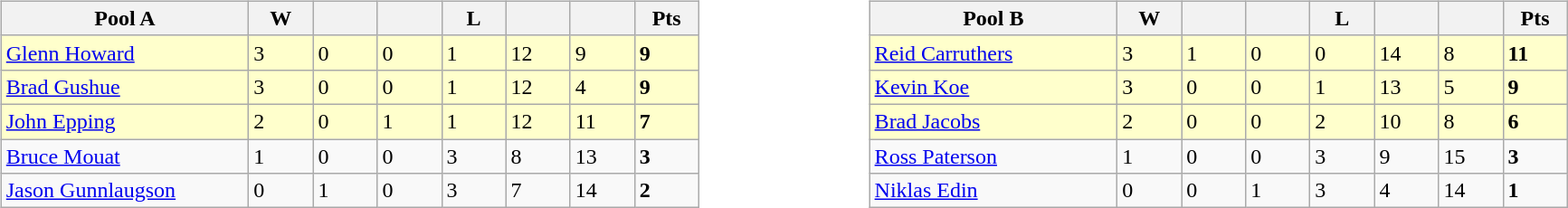<table table>
<tr>
<td valign=top width=10%><br><table class=wikitable>
<tr>
<th width=175>Pool A</th>
<th width=40>W</th>
<th width=40></th>
<th width=40></th>
<th width=40>L</th>
<th width=40></th>
<th width=40></th>
<th width=40>Pts</th>
</tr>
<tr bgcolor=#ffffcc>
<td> <a href='#'>Glenn Howard</a></td>
<td>3</td>
<td>0</td>
<td>0</td>
<td>1</td>
<td>12</td>
<td>9</td>
<td><strong>9</strong></td>
</tr>
<tr bgcolor=#ffffcc>
<td>  <a href='#'>Brad Gushue</a></td>
<td>3</td>
<td>0</td>
<td>0</td>
<td>1</td>
<td>12</td>
<td>4</td>
<td><strong>9</strong></td>
</tr>
<tr bgcolor=#ffffcc>
<td> <a href='#'>John Epping</a></td>
<td>2</td>
<td>0</td>
<td>1</td>
<td>1</td>
<td>12</td>
<td>11</td>
<td><strong>7</strong></td>
</tr>
<tr>
<td> <a href='#'>Bruce Mouat</a></td>
<td>1</td>
<td>0</td>
<td>0</td>
<td>3</td>
<td>8</td>
<td>13</td>
<td><strong>3</strong></td>
</tr>
<tr>
<td> <a href='#'>Jason Gunnlaugson</a></td>
<td>0</td>
<td>1</td>
<td>0</td>
<td>3</td>
<td>7</td>
<td>14</td>
<td><strong>2</strong></td>
</tr>
</table>
</td>
<td valign=top width=10%><br><table class=wikitable>
<tr>
<th width=175>Pool B</th>
<th width=40>W</th>
<th width=40></th>
<th width=40></th>
<th width=40>L</th>
<th width=40></th>
<th width=40></th>
<th width=40>Pts</th>
</tr>
<tr bgcolor="#ffffcc">
<td> <a href='#'>Reid Carruthers</a></td>
<td>3</td>
<td>1</td>
<td>0</td>
<td>0</td>
<td>14</td>
<td>8</td>
<td><strong>11</strong></td>
</tr>
<tr bgcolor="#ffffcc">
<td> <a href='#'>Kevin Koe</a></td>
<td>3</td>
<td>0</td>
<td>0</td>
<td>1</td>
<td>13</td>
<td>5</td>
<td><strong>9</strong></td>
</tr>
<tr bgcolor=#ffffcc>
<td>  <a href='#'>Brad Jacobs</a></td>
<td>2</td>
<td>0</td>
<td>0</td>
<td>2</td>
<td>10</td>
<td>8</td>
<td><strong>6</strong></td>
</tr>
<tr>
<td> <a href='#'>Ross Paterson</a></td>
<td>1</td>
<td>0</td>
<td>0</td>
<td>3</td>
<td>9</td>
<td>15</td>
<td><strong>3</strong></td>
</tr>
<tr>
<td> <a href='#'>Niklas Edin</a></td>
<td>0</td>
<td>0</td>
<td>1</td>
<td>3</td>
<td>4</td>
<td>14</td>
<td><strong>1</strong></td>
</tr>
</table>
</td>
</tr>
</table>
